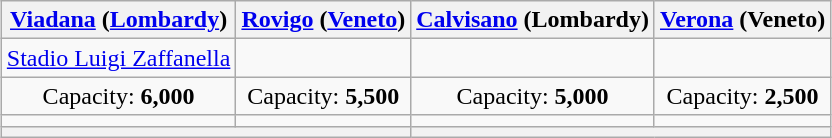<table class="wikitable" style="text-align:center; margin:1em auto;">
<tr>
<th><a href='#'>Viadana</a> (<a href='#'>Lombardy</a>)</th>
<th><a href='#'>Rovigo</a> (<a href='#'>Veneto</a>)</th>
<th><a href='#'>Calvisano</a> (Lombardy)</th>
<th><a href='#'>Verona</a> (Veneto)</th>
</tr>
<tr>
<td><a href='#'>Stadio Luigi Zaffanella</a></td>
<td></td>
<td></td>
<td></td>
</tr>
<tr>
<td>Capacity: <strong>6,000</strong></td>
<td>Capacity: <strong>5,500</strong></td>
<td>Capacity: <strong>5,000</strong></td>
<td>Capacity: <strong>2,500</strong></td>
</tr>
<tr>
<td></td>
<td></td>
<td></td>
<td></td>
</tr>
<tr>
<th colspan=2></th>
<th colspan=2></th>
</tr>
</table>
